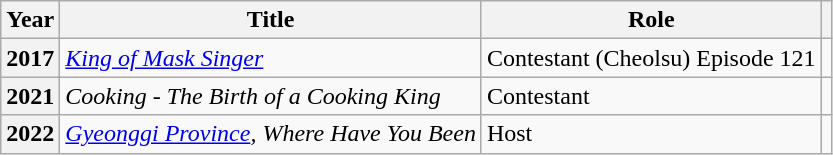<table class="wikitable plainrowheaders">
<tr>
<th scope="col">Year</th>
<th scope="col">Title</th>
<th scope="col">Role</th>
<th scope="col" class="unsortable"></th>
</tr>
<tr>
<th scope="row">2017</th>
<td><em><a href='#'>King of Mask Singer</a></em></td>
<td>Contestant (Cheolsu) Episode 121</td>
</tr>
<tr>
<th scope="row">2021</th>
<td><em>Cooking - The Birth of a Cooking King</em></td>
<td>Contestant</td>
<td></td>
</tr>
<tr>
<th scope="row">2022</th>
<td><em><a href='#'>Gyeonggi Province</a>, Where Have You Been</em></td>
<td>Host</td>
<td></td>
</tr>
</table>
